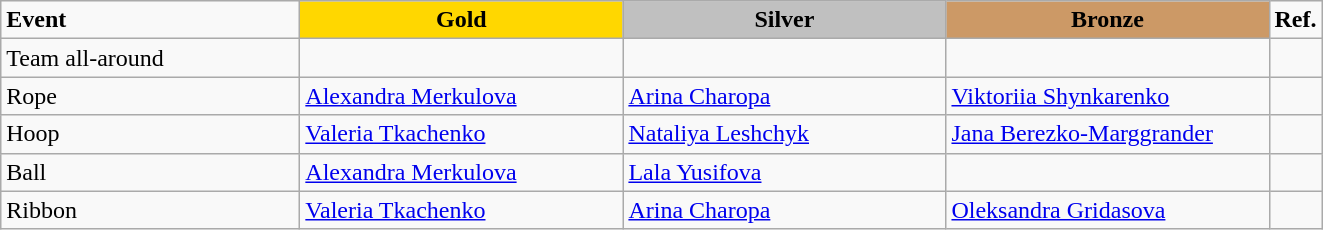<table class="wikitable">
<tr>
<td style="width:12em;"><strong>Event</strong></td>
<td style="text-align:center; background:gold; width:13em;"><strong>Gold</strong></td>
<td style="text-align:center; background:silver; width:13em;"><strong>Silver</strong></td>
<td style="text-align:center; background:#c96; width:13em;"><strong>Bronze</strong></td>
<td style="width:1em;"><strong>Ref.</strong></td>
</tr>
<tr>
<td>Team all-around</td>
<td><br></td>
<td><br></td>
<td><br></td>
<td></td>
</tr>
<tr>
<td>Rope</td>
<td> <a href='#'>Alexandra Merkulova</a></td>
<td> <a href='#'>Arina Charopa</a></td>
<td> <a href='#'>Viktoriia Shynkarenko</a></td>
<td></td>
</tr>
<tr>
<td>Hoop</td>
<td> <a href='#'>Valeria Tkachenko</a></td>
<td> <a href='#'>Nataliya Leshchyk</a></td>
<td> <a href='#'>Jana Berezko-Marggrander</a></td>
<td></td>
</tr>
<tr>
<td>Ball</td>
<td> <a href='#'>Alexandra Merkulova</a></td>
<td> <a href='#'>Lala Yusifova</a></td>
<td></td>
<td></td>
</tr>
<tr>
<td>Ribbon</td>
<td> <a href='#'>Valeria Tkachenko</a></td>
<td> <a href='#'>Arina Charopa</a></td>
<td> <a href='#'>Oleksandra Gridasova</a></td>
<td></td>
</tr>
</table>
